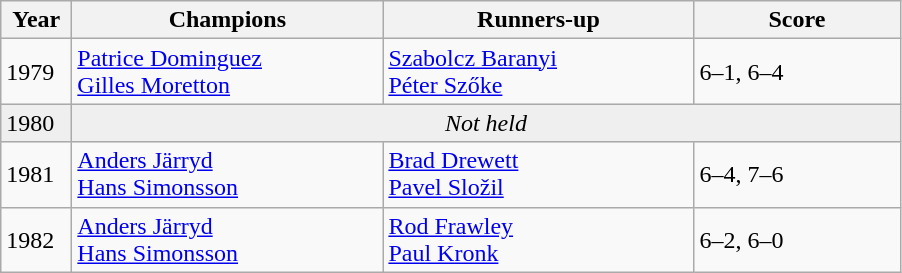<table class="wikitable">
<tr>
<th style="width:40px">Year</th>
<th style="width:200px">Champions</th>
<th style="width:200px">Runners-up</th>
<th style="width:130px" class="unsortable">Score</th>
</tr>
<tr>
<td>1979</td>
<td> <a href='#'>Patrice Dominguez</a><br> <a href='#'>Gilles Moretton</a></td>
<td> <a href='#'>Szabolcz Baranyi</a><br> <a href='#'>Péter Szőke</a></td>
<td>6–1, 6–4</td>
</tr>
<tr>
<td style="background:#efefef">1980</td>
<td colspan=3 align=center style="background:#efefef"><em>Not held</em></td>
</tr>
<tr>
<td>1981</td>
<td> <a href='#'>Anders Järryd</a><br> <a href='#'>Hans Simonsson</a></td>
<td> <a href='#'>Brad Drewett</a><br> <a href='#'>Pavel Složil</a></td>
<td>6–4, 7–6</td>
</tr>
<tr>
<td>1982</td>
<td> <a href='#'>Anders Järryd</a><br> <a href='#'>Hans Simonsson</a></td>
<td> <a href='#'>Rod Frawley</a><br> <a href='#'>Paul Kronk</a></td>
<td>6–2, 6–0</td>
</tr>
</table>
